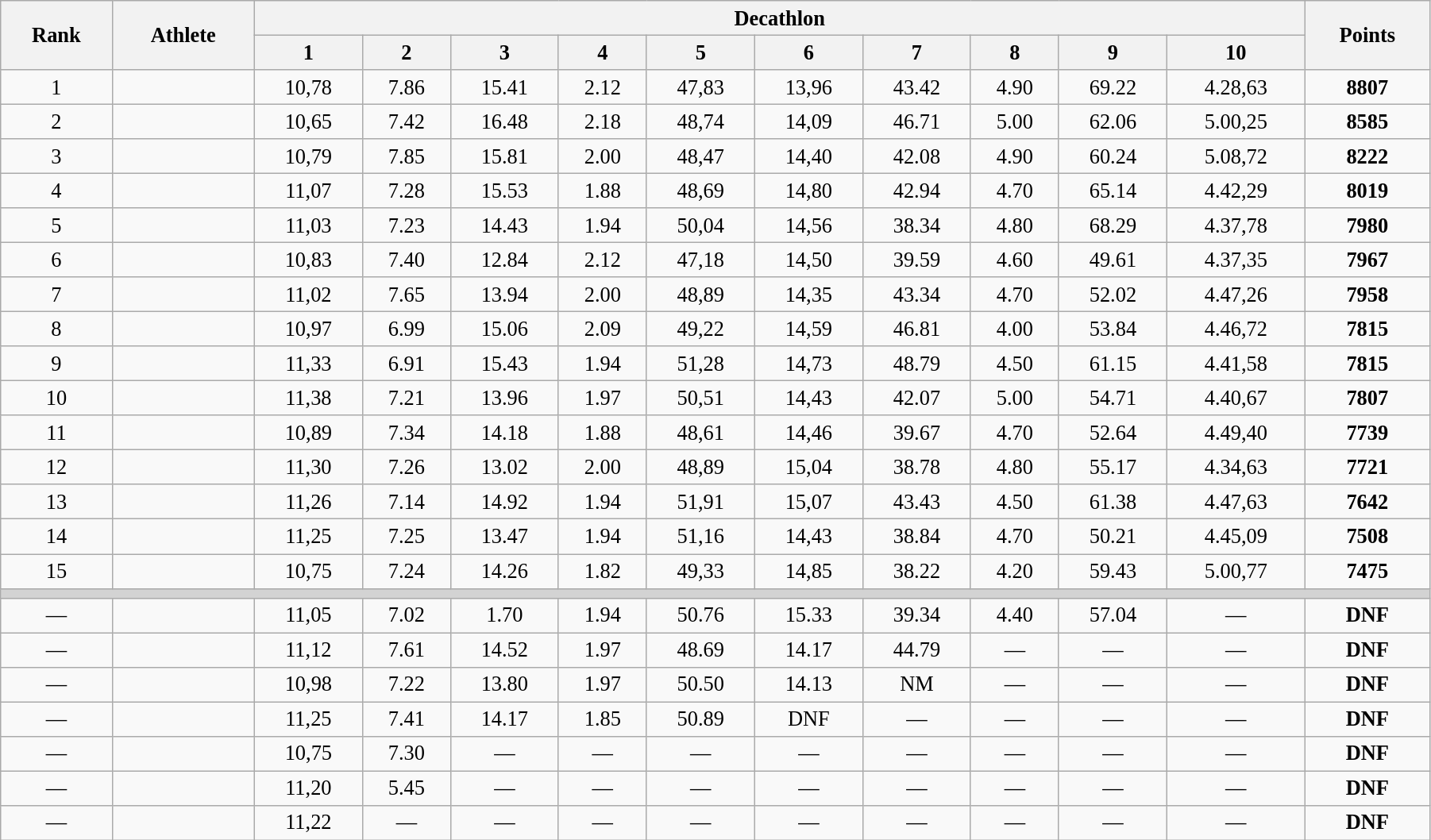<table class="wikitable" style=" text-align:center; font-size:110%;" width="95%">
<tr>
<th rowspan="2">Rank</th>
<th rowspan="2">Athlete</th>
<th colspan="10">Decathlon</th>
<th rowspan="2">Points</th>
</tr>
<tr>
<th>1</th>
<th>2</th>
<th>3</th>
<th>4</th>
<th>5</th>
<th>6</th>
<th>7</th>
<th>8</th>
<th>9</th>
<th>10</th>
</tr>
<tr>
<td>1</td>
<td align=left></td>
<td>10,78</td>
<td>7.86</td>
<td>15.41</td>
<td>2.12</td>
<td>47,83</td>
<td>13,96</td>
<td>43.42</td>
<td>4.90</td>
<td>69.22</td>
<td>4.28,63</td>
<td><strong>8807</strong></td>
</tr>
<tr>
<td>2</td>
<td align=left></td>
<td>10,65</td>
<td>7.42</td>
<td>16.48</td>
<td>2.18</td>
<td>48,74</td>
<td>14,09</td>
<td>46.71</td>
<td>5.00</td>
<td>62.06</td>
<td>5.00,25</td>
<td><strong>8585</strong> </td>
</tr>
<tr>
<td>3</td>
<td align=left></td>
<td>10,79</td>
<td>7.85</td>
<td>15.81</td>
<td>2.00</td>
<td>48,47</td>
<td>14,40</td>
<td>42.08</td>
<td>4.90</td>
<td>60.24</td>
<td>5.08,72</td>
<td><strong>8222</strong></td>
</tr>
<tr>
<td>4</td>
<td align=left></td>
<td>11,07</td>
<td>7.28</td>
<td>15.53</td>
<td>1.88</td>
<td>48,69</td>
<td>14,80</td>
<td>42.94</td>
<td>4.70</td>
<td>65.14</td>
<td>4.42,29</td>
<td><strong>8019</strong> </td>
</tr>
<tr>
<td>5</td>
<td align=left></td>
<td>11,03</td>
<td>7.23</td>
<td>14.43</td>
<td>1.94</td>
<td>50,04</td>
<td>14,56</td>
<td>38.34</td>
<td>4.80</td>
<td>68.29</td>
<td>4.37,78</td>
<td><strong>7980</strong></td>
</tr>
<tr>
<td>6</td>
<td align=left></td>
<td>10,83</td>
<td>7.40</td>
<td>12.84</td>
<td>2.12</td>
<td>47,18</td>
<td>14,50</td>
<td>39.59</td>
<td>4.60</td>
<td>49.61</td>
<td>4.37,35</td>
<td><strong>7967</strong></td>
</tr>
<tr>
<td>7</td>
<td align=left></td>
<td>11,02</td>
<td>7.65</td>
<td>13.94</td>
<td>2.00</td>
<td>48,89</td>
<td>14,35</td>
<td>43.34</td>
<td>4.70</td>
<td>52.02</td>
<td>4.47,26</td>
<td><strong>7958</strong></td>
</tr>
<tr>
<td>8</td>
<td align=left></td>
<td>10,97</td>
<td>6.99</td>
<td>15.06</td>
<td>2.09</td>
<td>49,22</td>
<td>14,59</td>
<td>46.81</td>
<td>4.00</td>
<td>53.84</td>
<td>4.46,72</td>
<td><strong>7815</strong></td>
</tr>
<tr>
<td>9</td>
<td align=left></td>
<td>11,33</td>
<td>6.91</td>
<td>15.43</td>
<td>1.94</td>
<td>51,28</td>
<td>14,73</td>
<td>48.79</td>
<td>4.50</td>
<td>61.15</td>
<td>4.41,58</td>
<td><strong>7815</strong></td>
</tr>
<tr>
<td>10</td>
<td align=left></td>
<td>11,38</td>
<td>7.21</td>
<td>13.96</td>
<td>1.97</td>
<td>50,51</td>
<td>14,43</td>
<td>42.07</td>
<td>5.00</td>
<td>54.71</td>
<td>4.40,67</td>
<td><strong>7807</strong></td>
</tr>
<tr>
<td>11</td>
<td align=left></td>
<td>10,89</td>
<td>7.34</td>
<td>14.18</td>
<td>1.88</td>
<td>48,61</td>
<td>14,46</td>
<td>39.67</td>
<td>4.70</td>
<td>52.64</td>
<td>4.49,40</td>
<td><strong>7739</strong></td>
</tr>
<tr>
<td>12</td>
<td align=left></td>
<td>11,30</td>
<td>7.26</td>
<td>13.02</td>
<td>2.00</td>
<td>48,89</td>
<td>15,04</td>
<td>38.78</td>
<td>4.80</td>
<td>55.17</td>
<td>4.34,63</td>
<td><strong>7721</strong></td>
</tr>
<tr>
<td>13</td>
<td align=left></td>
<td>11,26</td>
<td>7.14</td>
<td>14.92</td>
<td>1.94</td>
<td>51,91</td>
<td>15,07</td>
<td>43.43</td>
<td>4.50</td>
<td>61.38</td>
<td>4.47,63</td>
<td><strong>7642</strong></td>
</tr>
<tr>
<td>14</td>
<td align=left></td>
<td>11,25</td>
<td>7.25</td>
<td>13.47</td>
<td>1.94</td>
<td>51,16</td>
<td>14,43</td>
<td>38.84</td>
<td>4.70</td>
<td>50.21</td>
<td>4.45,09</td>
<td><strong>7508</strong></td>
</tr>
<tr>
<td>15</td>
<td align=left></td>
<td>10,75</td>
<td>7.24</td>
<td>14.26</td>
<td>1.82</td>
<td>49,33</td>
<td>14,85</td>
<td>38.22</td>
<td>4.20</td>
<td>59.43</td>
<td>5.00,77</td>
<td><strong>7475</strong></td>
</tr>
<tr>
<td colspan=13 bgcolor=lightgray></td>
</tr>
<tr>
<td>—</td>
<td align=left></td>
<td>11,05</td>
<td>7.02</td>
<td>1.70</td>
<td>1.94</td>
<td>50.76</td>
<td>15.33</td>
<td>39.34</td>
<td>4.40</td>
<td>57.04</td>
<td>—</td>
<td><strong>DNF </strong></td>
</tr>
<tr>
<td>—</td>
<td align=left></td>
<td>11,12</td>
<td>7.61</td>
<td>14.52</td>
<td>1.97</td>
<td>48.69</td>
<td>14.17</td>
<td>44.79</td>
<td>—</td>
<td>—</td>
<td>—</td>
<td><strong>DNF </strong></td>
</tr>
<tr>
<td>—</td>
<td align=left></td>
<td>10,98</td>
<td>7.22</td>
<td>13.80</td>
<td>1.97</td>
<td>50.50</td>
<td>14.13</td>
<td>NM</td>
<td>—</td>
<td>—</td>
<td>—</td>
<td><strong>DNF </strong></td>
</tr>
<tr>
<td>—</td>
<td align=left></td>
<td>11,25</td>
<td>7.41</td>
<td>14.17</td>
<td>1.85</td>
<td>50.89</td>
<td>DNF</td>
<td>—</td>
<td>—</td>
<td>—</td>
<td>—</td>
<td><strong>DNF </strong></td>
</tr>
<tr>
<td>—</td>
<td align=left></td>
<td>10,75</td>
<td>7.30</td>
<td>—</td>
<td>—</td>
<td>—</td>
<td>—</td>
<td>—</td>
<td>—</td>
<td>—</td>
<td>—</td>
<td><strong>DNF</strong></td>
</tr>
<tr>
<td>—</td>
<td align=left></td>
<td>11,20</td>
<td>5.45</td>
<td>—</td>
<td>—</td>
<td>—</td>
<td>—</td>
<td>—</td>
<td>—</td>
<td>—</td>
<td>—</td>
<td><strong>DNF</strong></td>
</tr>
<tr>
<td>—</td>
<td align=left></td>
<td>11,22</td>
<td>—</td>
<td>—</td>
<td>—</td>
<td>—</td>
<td>—</td>
<td>—</td>
<td>—</td>
<td>—</td>
<td>—</td>
<td><strong>DNF </strong></td>
</tr>
</table>
